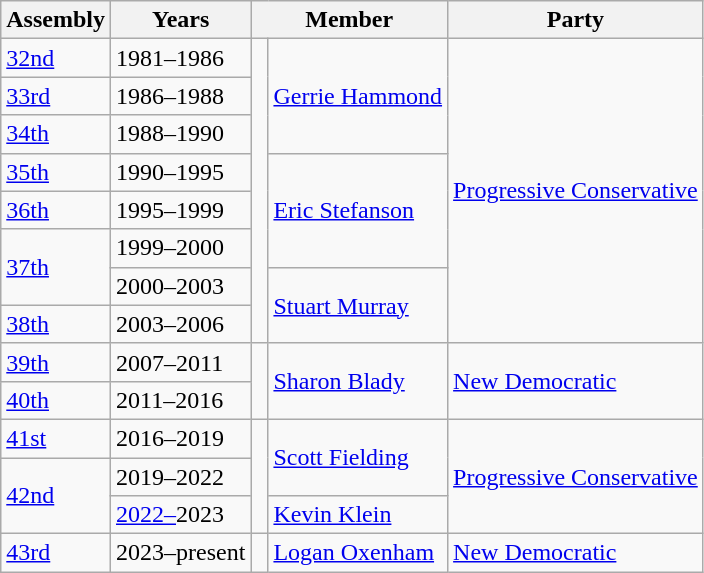<table class="wikitable">
<tr>
<th>Assembly</th>
<th>Years</th>
<th colspan="2">Member</th>
<th>Party<br></th>
</tr>
<tr>
<td><a href='#'>32nd</a></td>
<td>1981–1986</td>
<td rowspan=8 ></td>
<td rowspan=3><a href='#'>Gerrie Hammond</a></td>
<td rowspan=8><a href='#'>Progressive Conservative</a></td>
</tr>
<tr>
<td><a href='#'>33rd</a></td>
<td>1986–1988</td>
</tr>
<tr>
<td><a href='#'>34th</a></td>
<td>1988–1990</td>
</tr>
<tr>
<td><a href='#'>35th</a></td>
<td>1990–1995</td>
<td rowspan=3><a href='#'>Eric Stefanson</a></td>
</tr>
<tr>
<td><a href='#'>36th</a></td>
<td>1995–1999</td>
</tr>
<tr>
<td rowspan=2><a href='#'>37th</a></td>
<td>1999–2000</td>
</tr>
<tr>
<td>2000–2003</td>
<td rowspan=2><a href='#'>Stuart Murray</a></td>
</tr>
<tr>
<td><a href='#'>38th</a></td>
<td>2003–2006</td>
</tr>
<tr>
<td><a href='#'>39th</a></td>
<td>2007–2011</td>
<td rowspan=2 ></td>
<td rowspan=2><a href='#'>Sharon Blady</a></td>
<td rowspan=2><a href='#'>New Democratic</a></td>
</tr>
<tr>
<td><a href='#'>40th</a></td>
<td>2011–2016</td>
</tr>
<tr>
<td><a href='#'>41st</a></td>
<td>2016–2019</td>
<td rowspan=3 ></td>
<td rowspan=2><a href='#'>Scott Fielding</a></td>
<td rowspan=3><a href='#'>Progressive Conservative</a></td>
</tr>
<tr>
<td rowspan="2"><a href='#'>42nd</a></td>
<td>2019–2022</td>
</tr>
<tr>
<td><a href='#'>2022–</a>2023</td>
<td><a href='#'>Kevin Klein</a></td>
</tr>
<tr>
<td><a href='#'>43rd</a></td>
<td>2023–present</td>
<td> </td>
<td><a href='#'>Logan Oxenham</a></td>
<td><a href='#'>New Democratic</a></td>
</tr>
</table>
